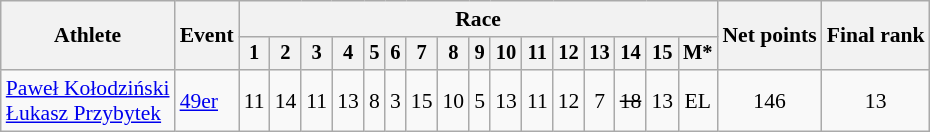<table class="wikitable" style="font-size:90%">
<tr>
<th rowspan="2">Athlete</th>
<th rowspan="2">Event</th>
<th colspan=16>Race</th>
<th rowspan=2>Net points</th>
<th rowspan=2>Final rank</th>
</tr>
<tr style="font-size:95%">
<th>1</th>
<th>2</th>
<th>3</th>
<th>4</th>
<th>5</th>
<th>6</th>
<th>7</th>
<th>8</th>
<th>9</th>
<th>10</th>
<th>11</th>
<th>12</th>
<th>13</th>
<th>14</th>
<th>15</th>
<th>M*</th>
</tr>
<tr align=center>
<td align=left><a href='#'>Paweł Kołodziński</a><br><a href='#'>Łukasz Przybytek</a></td>
<td align=left><a href='#'>49er</a></td>
<td>11</td>
<td>14</td>
<td>11</td>
<td>13</td>
<td>8</td>
<td>3</td>
<td>15</td>
<td>10</td>
<td>5</td>
<td>13</td>
<td>11</td>
<td>12</td>
<td>7</td>
<td><s>18</s></td>
<td>13</td>
<td>EL</td>
<td>146</td>
<td>13</td>
</tr>
</table>
